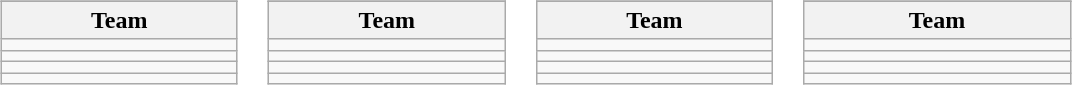<table>
<tr valign=top>
<td><br><table class="wikitable">
<tr>
</tr>
<tr>
<th width=150>Team</th>
</tr>
<tr>
<td></td>
</tr>
<tr>
<td></td>
</tr>
<tr>
<td></td>
</tr>
<tr>
<td></td>
</tr>
</table>
</td>
<td><br><table class="wikitable">
<tr>
</tr>
<tr>
<th width=150>Team</th>
</tr>
<tr>
<td></td>
</tr>
<tr>
<td></td>
</tr>
<tr>
<td></td>
</tr>
<tr>
<td></td>
</tr>
</table>
</td>
<td><br><table class="wikitable">
<tr>
</tr>
<tr>
<th width=150>Team</th>
</tr>
<tr>
<td></td>
</tr>
<tr>
<td></td>
</tr>
<tr>
<td></td>
</tr>
<tr>
<td></td>
</tr>
</table>
</td>
<td><br><table class="wikitable">
<tr>
</tr>
<tr>
<th width=170>Team</th>
</tr>
<tr>
<td></td>
</tr>
<tr>
<td></td>
</tr>
<tr>
<td></td>
</tr>
<tr>
<td></td>
</tr>
</table>
</td>
</tr>
</table>
